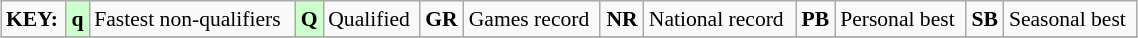<table class="wikitable" style="margin:0.5em auto; font-size:90%;position:relative;" width=60%>
<tr>
<td><strong>KEY:</strong></td>
<td bgcolor=ccffcc align=center><strong>q</strong></td>
<td>Fastest non-qualifiers</td>
<td bgcolor=ccffcc align=center><strong>Q</strong></td>
<td>Qualified</td>
<td align=center><strong>GR</strong></td>
<td>Games record</td>
<td align=center><strong>NR</strong></td>
<td>National record</td>
<td align=center><strong>PB</strong></td>
<td>Personal best</td>
<td align=center><strong>SB</strong></td>
<td>Seasonal best</td>
</tr>
<tr>
</tr>
</table>
